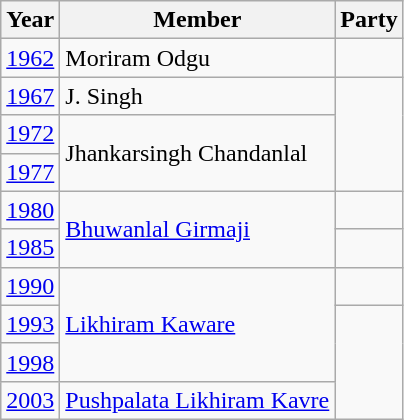<table class="wikitable sortable">
<tr>
<th>Year</th>
<th>Member</th>
<th colspan=2>Party</th>
</tr>
<tr>
<td><a href='#'>1962</a></td>
<td>Moriram Odgu</td>
<td></td>
</tr>
<tr>
<td><a href='#'>1967</a></td>
<td>J. Singh</td>
</tr>
<tr>
<td><a href='#'>1972</a></td>
<td rowspan=2>Jhankarsingh Chandanlal</td>
</tr>
<tr>
<td><a href='#'>1977</a></td>
</tr>
<tr>
<td><a href='#'>1980</a></td>
<td rowspan=2><a href='#'>Bhuwanlal Girmaji</a></td>
<td></td>
</tr>
<tr>
<td><a href='#'>1985</a></td>
</tr>
<tr>
<td><a href='#'>1990</a></td>
<td rowspan=3><a href='#'>Likhiram Kaware</a></td>
<td></td>
</tr>
<tr>
<td><a href='#'>1993</a></td>
</tr>
<tr>
<td><a href='#'>1998</a></td>
</tr>
<tr>
<td><a href='#'>2003</a></td>
<td><a href='#'>Pushpalata Likhiram Kavre</a></td>
</tr>
</table>
